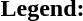<table class="toccolours" style="font-size:100%; white-space:nowrap;">
<tr>
<td><strong>Legend:</strong></td>
<td>      </td>
</tr>
<tr>
<td></td>
</tr>
<tr>
<td></td>
</tr>
</table>
